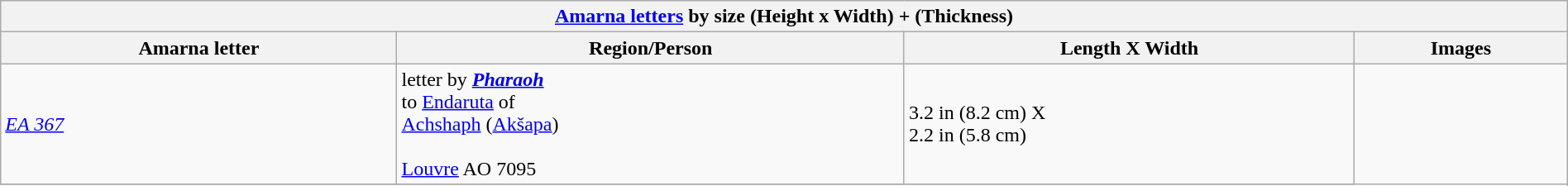<table class="wikitable" align="center" width="100%">
<tr>
<th colspan="5" align="center"><strong><a href='#'>Amarna letters</a> by size (Height x Width) + (Thickness)</strong></th>
</tr>
<tr>
<th>Amarna letter</th>
<th>Region/Person</th>
<th>Length X Width</th>
<th>Images</th>
</tr>
<tr>
<td><em><a href='#'>EA 367</a></em></td>
<td>letter by <strong><em><a href='#'>Pharaoh</a></em></strong><br> to <a href='#'>Endaruta</a> of <br><a href='#'>Achshaph</a> (<a href='#'>Akšapa</a>)<br><br><a href='#'>Louvre</a> AO 7095</td>
<td>3.2 in (8.2 cm) X<br> 2.2 in (5.8 cm)</td>
<td rowspan="99"></td>
</tr>
<tr>
</tr>
</table>
